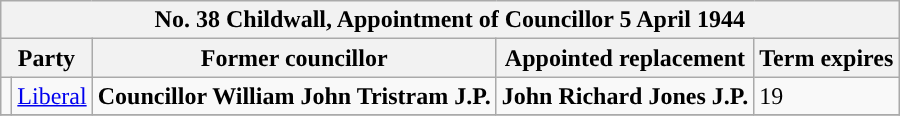<table class="wikitable">
<tr>
<th colspan="5"><strong>No. 38 Childwall, Appointment of Councillor 5 April 1944</strong></th>
</tr>
<tr>
<th colspan="2">Party</th>
<th>Former councillor</th>
<th>Appointed replacement</th>
<th>Term expires</th>
</tr>
<tr>
<td style="background-color:"></td>
<td><a href='#'>Liberal</a></td>
<td><strong>Councillor William John Tristram J.P.</strong></td>
<td><strong>John Richard Jones J.P.</strong></td>
<td>19</td>
</tr>
<tr>
</tr>
</table>
